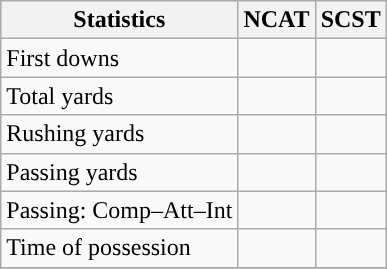<table class="wikitable" style="float: left;">
<tr>
<th>Statistics</th>
<th>NCAT</th>
<th>SCST</th>
</tr>
<tr>
<td>First downs</td>
<td></td>
<td></td>
</tr>
<tr>
<td>Total yards</td>
<td></td>
<td></td>
</tr>
<tr>
<td>Rushing yards</td>
<td></td>
<td></td>
</tr>
<tr>
<td>Passing yards</td>
<td></td>
<td></td>
</tr>
<tr>
<td>Passing: Comp–Att–Int</td>
<td></td>
<td></td>
</tr>
<tr>
<td>Time of possession</td>
<td></td>
<td></td>
</tr>
<tr>
</tr>
</table>
